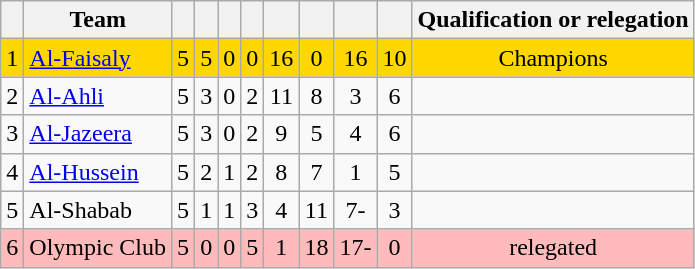<table class="wikitable" style="text-align:center;">
<tr>
<th></th>
<th>Team</th>
<th></th>
<th></th>
<th></th>
<th></th>
<th></th>
<th></th>
<th></th>
<th></th>
<th>Qualification or relegation</th>
</tr>
<tr bgcolor=gold>
<td>1</td>
<td style="text-align:left;"><a href='#'>Al-Faisaly</a></td>
<td>5</td>
<td>5</td>
<td>0</td>
<td>0</td>
<td>16</td>
<td>0</td>
<td>16</td>
<td>10</td>
<td>Champions</td>
</tr>
<tr>
<td>2</td>
<td style="text-align:left;"><a href='#'>Al-Ahli</a></td>
<td>5</td>
<td>3</td>
<td>0</td>
<td>2</td>
<td>11</td>
<td>8</td>
<td>3</td>
<td>6</td>
<td></td>
</tr>
<tr>
<td>3</td>
<td style="text-align:left;"><a href='#'>Al-Jazeera</a></td>
<td>5</td>
<td>3</td>
<td>0</td>
<td>2</td>
<td>9</td>
<td>5</td>
<td>4</td>
<td>6</td>
<td></td>
</tr>
<tr>
<td>4</td>
<td style="text-align:left;"><a href='#'>Al-Hussein</a></td>
<td>5</td>
<td>2</td>
<td>1</td>
<td>2</td>
<td>8</td>
<td>7</td>
<td>1</td>
<td>5</td>
<td></td>
</tr>
<tr bgcolor=>
<td>5</td>
<td style="text-align:left;">Al-Shabab</td>
<td>5</td>
<td>1</td>
<td>1</td>
<td>3</td>
<td>4</td>
<td>11</td>
<td>7-</td>
<td>3</td>
<td></td>
</tr>
<tr bgcolor="FFBBBB">
<td>6</td>
<td style="text-align:left;">Olympic Club</td>
<td>5</td>
<td>0</td>
<td>0</td>
<td>5</td>
<td>1</td>
<td>18</td>
<td>17-</td>
<td>0</td>
<td>relegated</td>
</tr>
</table>
